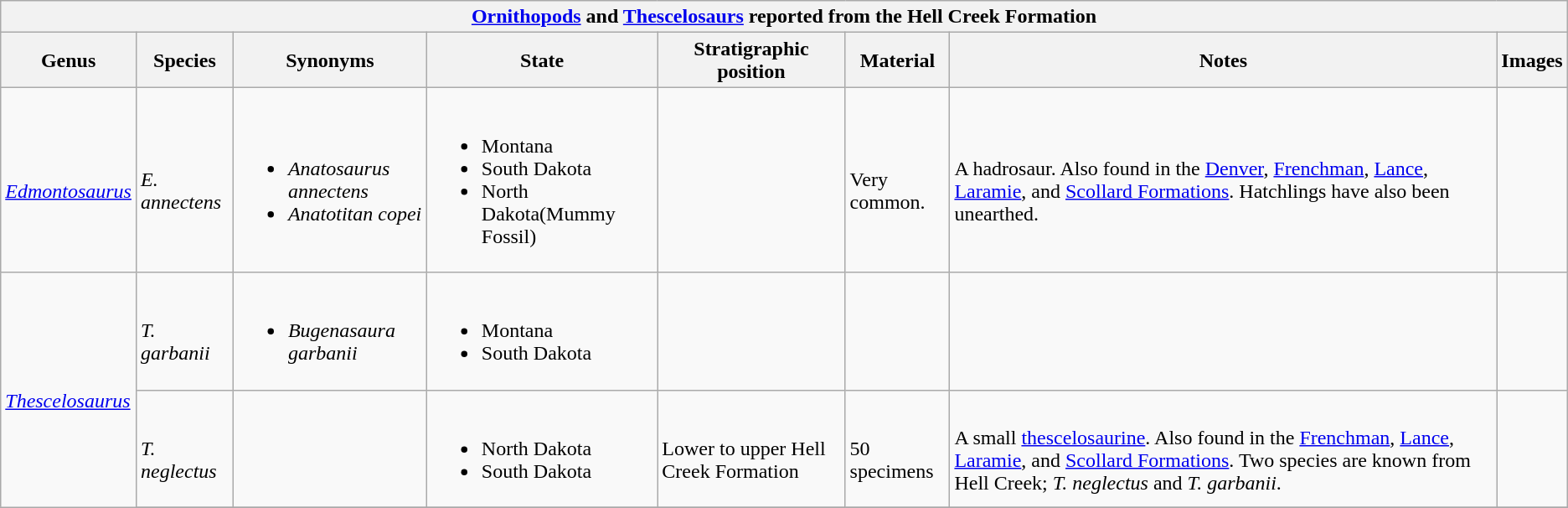<table class="wikitable sortable mw-collapsible">
<tr>
<th colspan="8" style="text-align:center;"><strong><a href='#'>Ornithopods</a> and <a href='#'>Thescelosaurs</a> reported from the Hell Creek Formation</strong></th>
</tr>
<tr>
<th>Genus</th>
<th>Species</th>
<th>Synonyms</th>
<th>State</th>
<th>Stratigraphic position</th>
<th>Material</th>
<th>Notes</th>
<th>Images</th>
</tr>
<tr>
<td><br><em><a href='#'>Edmontosaurus</a></em></td>
<td><br><em>E. annectens</em></td>
<td><br><ul><li><em>Anatosaurus annectens</em></li><li><em>Anatotitan copei</em></li></ul></td>
<td><br><ul><li>Montana</li><li>South Dakota</li><li>North Dakota(Mummy Fossil)</li></ul></td>
<td></td>
<td><br>Very common.</td>
<td><br>A hadrosaur. Also found in the <a href='#'>Denver</a>, <a href='#'>Frenchman</a>, <a href='#'>Lance</a>, <a href='#'>Laramie</a>, and <a href='#'>Scollard Formations</a>. Hatchlings have also been unearthed.</td>
<td><br></td>
</tr>
<tr>
<td rowspan="4"><br><em><a href='#'>Thescelosaurus</a></em></td>
<td><br><em>T. garbanii</em></td>
<td><br><ul><li><em>Bugenasaura garbanii</em></li></ul></td>
<td><br><ul><li>Montana</li><li>South Dakota</li></ul></td>
<td></td>
<td></td>
<td></td>
<td></td>
</tr>
<tr>
<td><br><em>T. neglectus</em></td>
<td></td>
<td><br><ul><li>North Dakota</li><li>South Dakota</li></ul></td>
<td><br>Lower to upper Hell Creek Formation</td>
<td><br>50 specimens</td>
<td><br>A small <a href='#'>thescelosaurine</a>. Also found in the <a href='#'>Frenchman</a>, <a href='#'>Lance</a>, <a href='#'>Laramie</a>, and <a href='#'>Scollard Formations</a>. Two species are known from Hell Creek; <em>T. neglectus</em> and <em>T. garbanii</em>.</td>
<td><br></td>
</tr>
<tr>
</tr>
</table>
